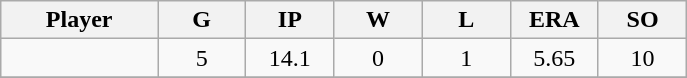<table class="wikitable sortable">
<tr>
<th bgcolor="#DDDDFF" width="16%">Player</th>
<th bgcolor="#DDDDFF" width="9%">G</th>
<th bgcolor="#DDDDFF" width="9%">IP</th>
<th bgcolor="#DDDDFF" width="9%">W</th>
<th bgcolor="#DDDDFF" width="9%">L</th>
<th bgcolor="#DDDDFF" width="9%">ERA</th>
<th bgcolor="#DDDDFF" width="9%">SO</th>
</tr>
<tr align="center">
<td></td>
<td>5</td>
<td>14.1</td>
<td>0</td>
<td>1</td>
<td>5.65</td>
<td>10</td>
</tr>
<tr align="center">
</tr>
</table>
